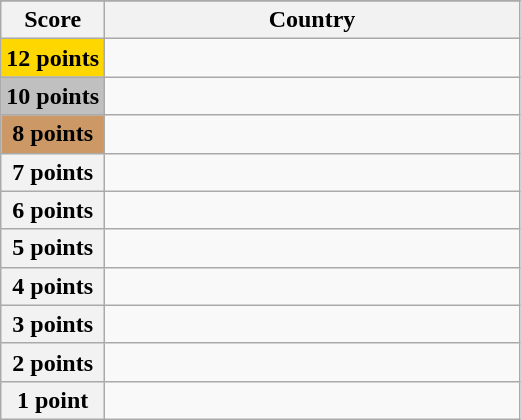<table class="wikitable">
<tr>
</tr>
<tr>
<th scope="col" width="20%">Score</th>
<th scope="col">Country</th>
</tr>
<tr>
<th scope="row" style="background:gold">12 points</th>
<td></td>
</tr>
<tr>
<th scope="row" style="background:silver">10 points</th>
<td></td>
</tr>
<tr>
<th scope="row" style="background:#CC9966">8 points</th>
<td></td>
</tr>
<tr>
<th scope="row">7 points</th>
<td></td>
</tr>
<tr>
<th scope="row">6 points</th>
<td></td>
</tr>
<tr>
<th scope="row">5 points</th>
<td></td>
</tr>
<tr>
<th scope="row">4 points</th>
<td></td>
</tr>
<tr>
<th scope="row">3 points</th>
<td></td>
</tr>
<tr>
<th scope="row">2 points</th>
<td></td>
</tr>
<tr>
<th scope="row">1 point</th>
<td></td>
</tr>
</table>
